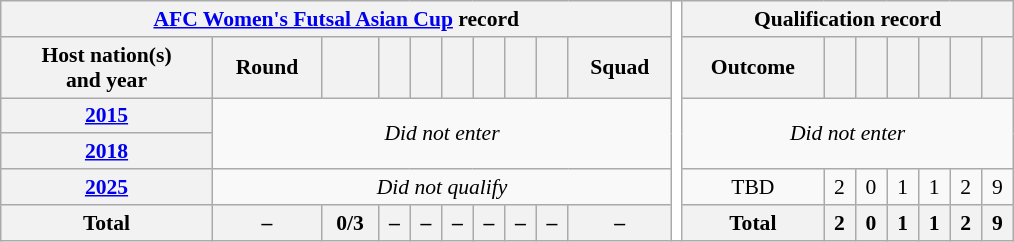<table class="wikitable" style="font-size:90%; text-align:center;">
<tr>
<th colspan=10><a href='#'>AFC Women's Futsal Asian Cup</a> record</th>
<th rowspan="13" style="width:1%;background:white"></th>
<th colspan=7>Qualification record</th>
</tr>
<tr>
<th scope="col">Host nation(s)<br>and year</th>
<th scope="col">Round</th>
<th scope="col"></th>
<th scope="col"></th>
<th scope="col"></th>
<th scope="col"></th>
<th scope="col"></th>
<th scope="col"></th>
<th scope="col"></th>
<th scope="col">Squad</th>
<th scope="col">Outcome</th>
<th scope="col"></th>
<th scope="col"></th>
<th scope="col"></th>
<th scope="col"></th>
<th scope="col"></th>
<th scope="col"></th>
</tr>
<tr>
<th scope="row"> <a href='#'>2015</a></th>
<td colspan="9" rowspan="2"><em>Did not enter</em></td>
<td colspan="7" rowspan="2"><em>Did not enter</em></td>
</tr>
<tr>
<th scope="row"> <a href='#'>2018</a></th>
</tr>
<tr>
<th scope="row"> <a href='#'>2025</a></th>
<td colspan="9" rowspan="1"><em>Did not qualify</em></td>
<td>TBD</td>
<td>2</td>
<td>0</td>
<td>1</td>
<td>1</td>
<td>2</td>
<td>9</td>
</tr>
<tr>
<th>Total</th>
<th>–</th>
<th>0/3</th>
<th>–</th>
<th>–</th>
<th>–</th>
<th>–</th>
<th>–</th>
<th>–</th>
<th>–</th>
<th>Total</th>
<th>2</th>
<th>0</th>
<th>1</th>
<th>1</th>
<th>2</th>
<th>9</th>
</tr>
</table>
